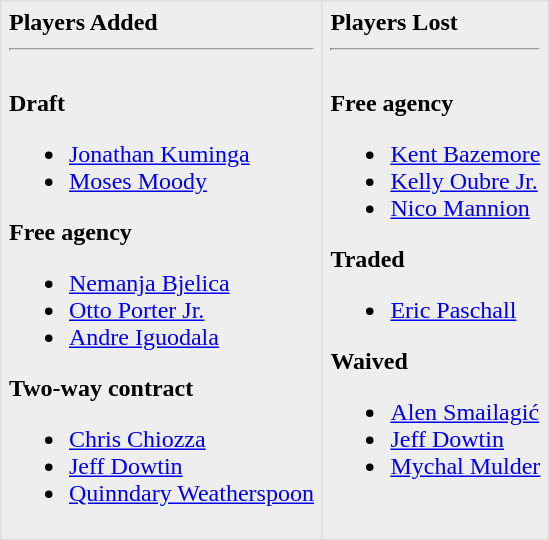<table border=1 style="border-collapse:collapse; background-color:#eeeeee" bordercolor="#DFDFDF" cellpadding="5">
<tr>
<td valign="top"><strong>Players Added</strong> <hr><br><strong>Draft</strong><ul><li><a href='#'>Jonathan Kuminga</a></li><li><a href='#'>Moses Moody</a></li></ul><strong>Free agency</strong><ul><li><a href='#'>Nemanja Bjelica</a></li><li><a href='#'>Otto Porter Jr.</a></li><li><a href='#'>Andre Iguodala</a></li></ul><strong>Two-way contract</strong><ul><li><a href='#'>Chris Chiozza</a></li><li><a href='#'>Jeff Dowtin</a></li><li><a href='#'>Quinndary Weatherspoon</a></li></ul></td>
<td valign="top"><strong>Players Lost</strong> <hr><br><strong>Free agency</strong><ul><li><a href='#'>Kent Bazemore</a></li><li><a href='#'>Kelly Oubre Jr.</a></li><li><a href='#'>Nico Mannion</a></li></ul><strong>Traded</strong><ul><li><a href='#'>Eric Paschall</a></li></ul><strong>Waived</strong><ul><li><a href='#'>Alen Smailagić</a></li><li><a href='#'>Jeff Dowtin</a></li><li><a href='#'>Mychal Mulder</a></li></ul></td>
</tr>
</table>
